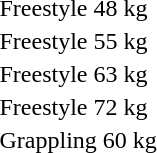<table>
<tr>
<td>Freestyle 48 kg</td>
<td></td>
<td></td>
<td></td>
</tr>
<tr>
<td>Freestyle 55 kg</td>
<td></td>
<td></td>
<td></td>
</tr>
<tr>
<td>Freestyle 63 kg</td>
<td></td>
<td></td>
<td></td>
</tr>
<tr>
<td>Freestyle 72 kg</td>
<td></td>
<td></td>
<td></td>
</tr>
<tr>
<td>Grappling 60 kg</td>
<td></td>
<td></td>
<td></td>
</tr>
</table>
